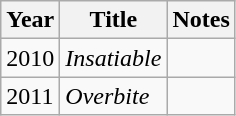<table class="wikitable sortable">
<tr>
<th>Year</th>
<th>Title</th>
<th>Notes</th>
</tr>
<tr>
<td>2010</td>
<td><em>Insatiable</em></td>
<td></td>
</tr>
<tr>
<td>2011</td>
<td><em>Overbite</em></td>
<td></td>
</tr>
</table>
